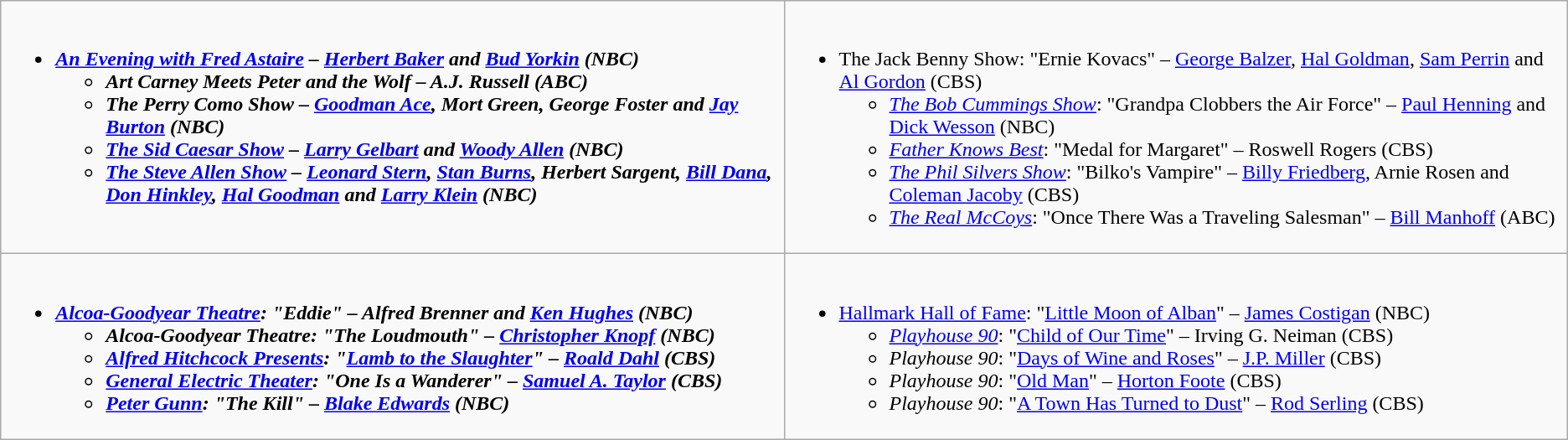<table class="wikitable">
<tr>
<td style="vertical-align:top;" width="50%"><br><ul><li><strong><em><a href='#'>An Evening with Fred Astaire</a><em> – <a href='#'>Herbert Baker</a> and <a href='#'>Bud Yorkin</a> (NBC)<strong><ul><li></em>Art Carney Meets Peter and the Wolf<em> – A.J. Russell (ABC)</li><li></em>The Perry Como Show<em> – <a href='#'>Goodman Ace</a>, Mort Green, George Foster and <a href='#'>Jay Burton</a> (NBC)</li><li></em><a href='#'>The Sid Caesar Show</a><em> – <a href='#'>Larry Gelbart</a> and <a href='#'>Woody Allen</a> (NBC)</li><li></em><a href='#'>The Steve Allen Show</a><em> – <a href='#'>Leonard Stern</a>, <a href='#'>Stan Burns</a>, Herbert Sargent, <a href='#'>Bill Dana</a>, <a href='#'>Don Hinkley</a>, <a href='#'>Hal Goodman</a> and <a href='#'>Larry Klein</a> (NBC)</li></ul></li></ul></td>
<td style="vertical-align:top;" width="50%"><br><ul><li></em></strong>The Jack Benny Show</em>: "Ernie Kovacs" – <a href='#'>George Balzer</a>, <a href='#'>Hal Goldman</a>, <a href='#'>Sam Perrin</a> and <a href='#'>Al Gordon</a> (CBS)</strong><ul><li><em><a href='#'>The Bob Cummings Show</a></em>: "Grandpa Clobbers the Air Force" – <a href='#'>Paul Henning</a> and <a href='#'>Dick Wesson</a> (NBC)</li><li><em><a href='#'>Father Knows Best</a></em>: "Medal for Margaret" – Roswell Rogers (CBS)</li><li><em><a href='#'>The Phil Silvers Show</a></em>: "Bilko's Vampire" – <a href='#'>Billy Friedberg</a>, Arnie Rosen and <a href='#'>Coleman Jacoby</a> (CBS)</li><li><em><a href='#'>The Real McCoys</a></em>: "Once There Was a Traveling Salesman" – <a href='#'>Bill Manhoff</a> (ABC)</li></ul></li></ul></td>
</tr>
<tr>
<td style="vertical-align:top;" width="50%"><br><ul><li><strong><em><a href='#'>Alcoa-Goodyear Theatre</a><em>: "Eddie" – Alfred Brenner and <a href='#'>Ken Hughes</a> (NBC)<strong><ul><li></em>Alcoa-Goodyear Theatre<em>: "The Loudmouth" – <a href='#'>Christopher Knopf</a> (NBC)</li><li></em><a href='#'>Alfred Hitchcock Presents</a><em>: "<a href='#'>Lamb to the Slaughter</a>" – <a href='#'>Roald Dahl</a> (CBS)</li><li></em><a href='#'>General Electric Theater</a><em>: "One Is a Wanderer" – <a href='#'>Samuel A. Taylor</a> (CBS)</li><li></em><a href='#'>Peter Gunn</a><em>: "The Kill" – <a href='#'>Blake Edwards</a> (NBC)</li></ul></li></ul></td>
<td style="vertical-align:top;" width="50%"><br><ul><li></em></strong><a href='#'>Hallmark Hall of Fame</a></em>: "<a href='#'>Little Moon of Alban</a>" – <a href='#'>James Costigan</a> (NBC)</strong><ul><li><em><a href='#'>Playhouse 90</a></em>: "<a href='#'>Child of Our Time</a>" – Irving G. Neiman (CBS)</li><li><em>Playhouse 90</em>: "<a href='#'>Days of Wine and Roses</a>" – <a href='#'>J.P. Miller</a> (CBS)</li><li><em>Playhouse 90</em>: "<a href='#'>Old Man</a>" – <a href='#'>Horton Foote</a> (CBS)</li><li><em>Playhouse 90</em>: "<a href='#'>A Town Has Turned to Dust</a>" – <a href='#'>Rod Serling</a> (CBS)</li></ul></li></ul></td>
</tr>
</table>
